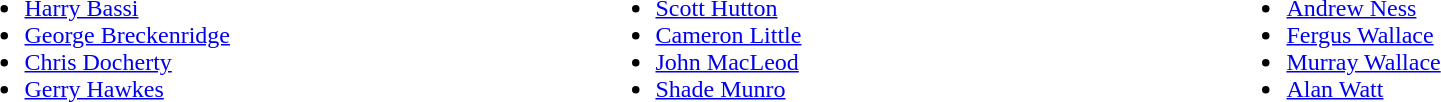<table style="width:100%;">
<tr>
<td style="vertical-align:top; width:20%;"><br><ul><li><a href='#'>Harry Bassi</a></li><li><a href='#'>George Breckenridge</a></li><li><a href='#'>Chris Docherty</a></li><li><a href='#'>Gerry Hawkes</a></li></ul></td>
<td style="vertical-align:top; width:20%;"><br><ul><li><a href='#'>Scott Hutton</a></li><li><a href='#'>Cameron Little</a></li><li><a href='#'>John MacLeod</a></li><li><a href='#'>Shade Munro</a></li></ul></td>
<td style="vertical-align:top; width:20%;"><br><ul><li><a href='#'>Andrew Ness</a></li><li><a href='#'>Fergus Wallace</a></li><li><a href='#'>Murray Wallace</a></li><li><a href='#'>Alan Watt</a></li></ul></td>
</tr>
</table>
